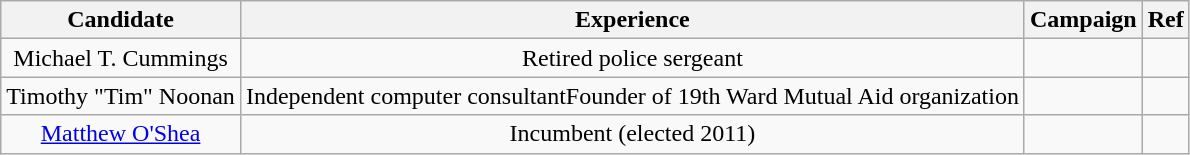<table class="wikitable" style="text-align:center">
<tr>
<th>Candidate</th>
<th>Experience</th>
<th>Campaign</th>
<th>Ref</th>
</tr>
<tr>
<td>Michael T. Cummings</td>
<td>Retired police sergeant</td>
<td></td>
<td></td>
</tr>
<tr>
<td>Timothy "Tim" Noonan</td>
<td>Independent computer consultantFounder of 19th Ward Mutual Aid organization</td>
<td></td>
<td></td>
</tr>
<tr>
<td><a href='#'>Matthew O'Shea</a></td>
<td>Incumbent (elected 2011)</td>
<td></td>
<td></td>
</tr>
</table>
